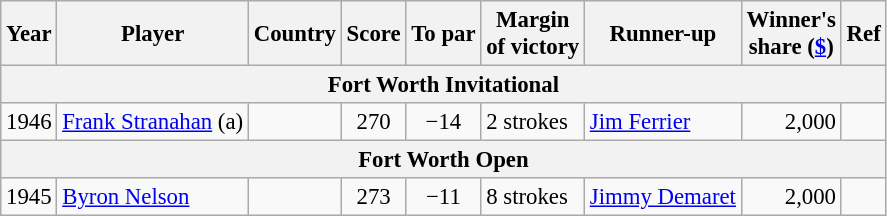<table class="wikitable" style="font-size:95%">
<tr>
<th>Year</th>
<th>Player</th>
<th>Country</th>
<th>Score</th>
<th>To par</th>
<th>Margin<br>of victory</th>
<th>Runner-up</th>
<th>Winner's<br>share (<a href='#'>$</a>)</th>
<th>Ref</th>
</tr>
<tr>
<th colspan=9>Fort Worth Invitational</th>
</tr>
<tr>
<td>1946</td>
<td><a href='#'>Frank Stranahan</a> (a)</td>
<td></td>
<td align=center>270</td>
<td align=center>−14</td>
<td>2 strokes</td>
<td> <a href='#'>Jim Ferrier</a></td>
<td align=right>2,000</td>
<td></td>
</tr>
<tr>
<th colspan=9>Fort Worth Open</th>
</tr>
<tr>
<td>1945</td>
<td><a href='#'>Byron Nelson</a></td>
<td></td>
<td align=center>273</td>
<td align=center>−11</td>
<td>8 strokes</td>
<td> <a href='#'>Jimmy Demaret</a></td>
<td align=right>2,000</td>
<td></td>
</tr>
</table>
